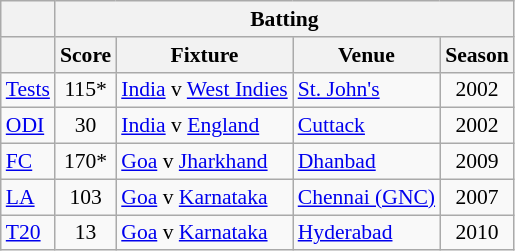<table class=wikitable style="font-size:90%">
<tr>
<th rowspan="1"></th>
<th colspan="4" rowspan="1">Batting</th>
</tr>
<tr>
<th></th>
<th>Score</th>
<th>Fixture</th>
<th>Venue</th>
<th>Season</th>
</tr>
<tr>
<td><a href='#'>Tests</a></td>
<td align="center">115*</td>
<td><a href='#'>India</a> v <a href='#'>West Indies</a></td>
<td><a href='#'>St. John's</a></td>
<td align="center">2002</td>
</tr>
<tr>
<td><a href='#'>ODI</a></td>
<td align="center">30</td>
<td><a href='#'>India</a> v <a href='#'>England</a></td>
<td><a href='#'>Cuttack</a></td>
<td align="center">2002</td>
</tr>
<tr>
<td><a href='#'>FC</a></td>
<td align="center">170*</td>
<td><a href='#'>Goa</a> v <a href='#'>Jharkhand</a></td>
<td><a href='#'>Dhanbad</a></td>
<td align="center">2009</td>
</tr>
<tr>
<td><a href='#'>LA</a></td>
<td align="center">103</td>
<td><a href='#'>Goa</a> v <a href='#'>Karnataka</a></td>
<td><a href='#'>Chennai (GNC)</a></td>
<td align="center">2007</td>
</tr>
<tr>
<td><a href='#'>T20</a></td>
<td align="center">13</td>
<td><a href='#'>Goa</a> v <a href='#'>Karnataka</a></td>
<td><a href='#'>Hyderabad</a></td>
<td align="center">2010</td>
</tr>
</table>
